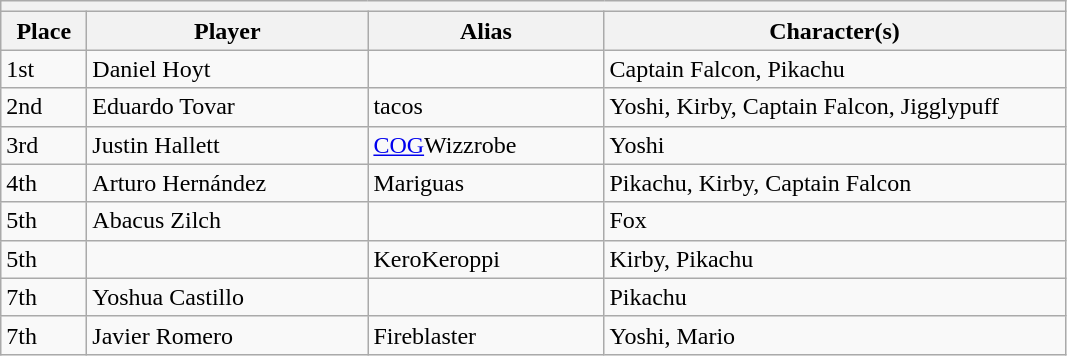<table class="wikitable">
<tr>
<th colspan=4></th>
</tr>
<tr>
<th style="width:50px;">Place</th>
<th style="width:180px;">Player</th>
<th style="width:150px;">Alias</th>
<th style="width:300px;">Character(s)</th>
</tr>
<tr>
<td>1st</td>
<td> Daniel Hoyt</td>
<td></td>
<td>Captain Falcon, Pikachu</td>
</tr>
<tr>
<td>2nd</td>
<td> Eduardo Tovar</td>
<td>tacos</td>
<td>Yoshi, Kirby, Captain Falcon, Jigglypuff</td>
</tr>
<tr>
<td>3rd</td>
<td> Justin Hallett</td>
<td><a href='#'>COG</a>Wizzrobe</td>
<td>Yoshi</td>
</tr>
<tr>
<td>4th</td>
<td> Arturo Hernández</td>
<td>Mariguas</td>
<td>Pikachu, Kirby, Captain Falcon</td>
</tr>
<tr>
<td>5th</td>
<td> Abacus Zilch</td>
<td></td>
<td>Fox</td>
</tr>
<tr>
<td>5th</td>
<td></td>
<td>KeroKeroppi</td>
<td>Kirby, Pikachu</td>
</tr>
<tr>
<td>7th</td>
<td> Yoshua Castillo</td>
<td></td>
<td>Pikachu</td>
</tr>
<tr>
<td>7th</td>
<td> Javier Romero</td>
<td>Fireblaster</td>
<td>Yoshi, Mario</td>
</tr>
</table>
